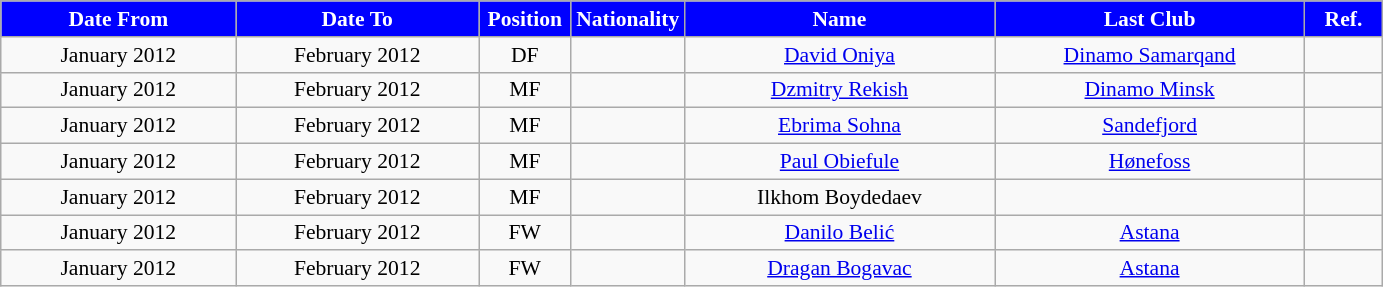<table class="wikitable"  style="text-align:center; font-size:90%; ">
<tr>
<th style="background:#00f; color:white; width:150px;">Date From</th>
<th style="background:#00f; color:white; width:155px;">Date To</th>
<th style="background:#00f; color:white; width:55px;">Position</th>
<th style="background:#00f; color:white; width:55px;">Nationality</th>
<th style="background:#00f; color:white; width:200px;">Name</th>
<th style="background:#00f; color:white; width:200px;">Last Club</th>
<th style="background:#00f; color:white; width:45px;">Ref.</th>
</tr>
<tr>
<td>January 2012</td>
<td>February 2012</td>
<td>DF</td>
<td></td>
<td><a href='#'>David Oniya</a></td>
<td><a href='#'>Dinamo Samarqand</a></td>
<td></td>
</tr>
<tr>
<td>January 2012</td>
<td>February 2012</td>
<td>MF</td>
<td></td>
<td><a href='#'>Dzmitry Rekish</a></td>
<td><a href='#'>Dinamo Minsk</a></td>
<td></td>
</tr>
<tr>
<td>January 2012</td>
<td>February 2012</td>
<td>MF</td>
<td></td>
<td><a href='#'>Ebrima Sohna</a></td>
<td><a href='#'>Sandefjord</a></td>
<td></td>
</tr>
<tr>
<td>January 2012</td>
<td>February 2012</td>
<td>MF</td>
<td></td>
<td><a href='#'>Paul Obiefule</a></td>
<td><a href='#'>Hønefoss</a></td>
<td></td>
</tr>
<tr>
<td>January 2012</td>
<td>February 2012</td>
<td>MF</td>
<td></td>
<td>Ilkhom Boydedaev</td>
<td></td>
<td></td>
</tr>
<tr>
<td>January 2012</td>
<td>February 2012</td>
<td>FW</td>
<td></td>
<td><a href='#'>Danilo Belić</a></td>
<td><a href='#'>Astana</a></td>
<td></td>
</tr>
<tr>
<td>January 2012</td>
<td>February 2012</td>
<td>FW</td>
<td></td>
<td><a href='#'>Dragan Bogavac</a></td>
<td><a href='#'>Astana</a></td>
<td></td>
</tr>
</table>
